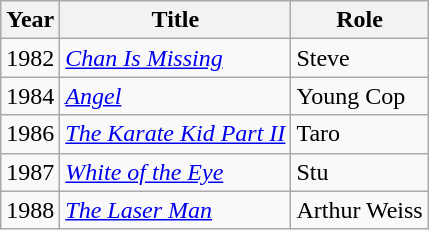<table class="wikitable">
<tr>
<th>Year</th>
<th>Title</th>
<th>Role</th>
</tr>
<tr>
<td>1982</td>
<td><em><a href='#'>Chan Is Missing</a></em></td>
<td>Steve</td>
</tr>
<tr>
<td>1984</td>
<td><em><a href='#'>Angel</a></em></td>
<td>Young Cop</td>
</tr>
<tr>
<td>1986</td>
<td><em><a href='#'>The Karate Kid Part II</a></em></td>
<td>Taro</td>
</tr>
<tr>
<td>1987</td>
<td><em><a href='#'>White of the Eye</a></em></td>
<td>Stu</td>
</tr>
<tr>
<td>1988</td>
<td><em><a href='#'>The Laser Man</a></em></td>
<td>Arthur Weiss</td>
</tr>
</table>
